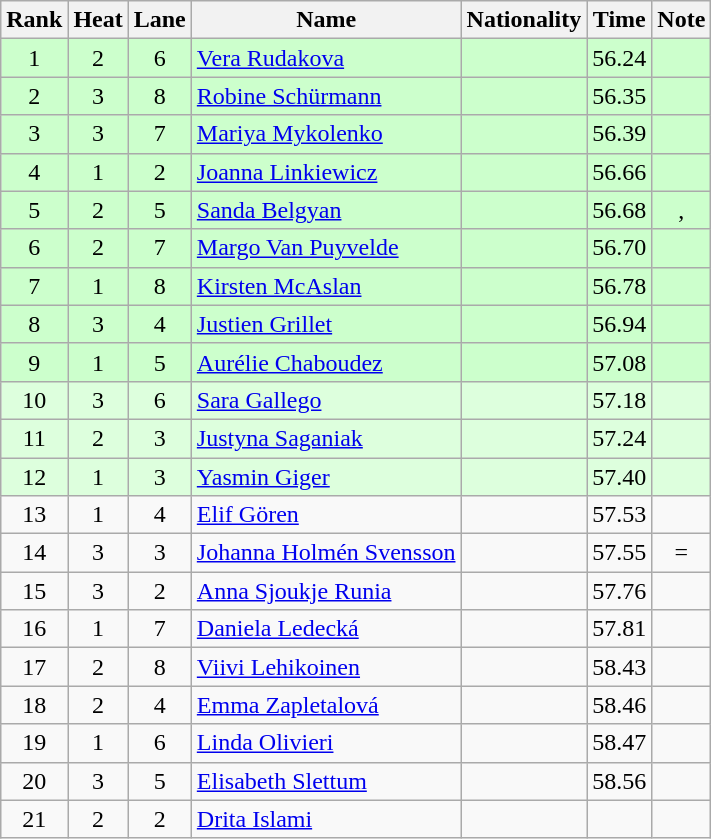<table class="wikitable sortable" style="text-align:center">
<tr>
<th>Rank</th>
<th>Heat</th>
<th>Lane</th>
<th>Name</th>
<th>Nationality</th>
<th>Time</th>
<th>Note</th>
</tr>
<tr bgcolor=ccffcc>
<td>1</td>
<td>2</td>
<td>6</td>
<td align=left><a href='#'>Vera Rudakova</a></td>
<td align=left></td>
<td>56.24</td>
<td></td>
</tr>
<tr bgcolor=ccffcc>
<td>2</td>
<td>3</td>
<td>8</td>
<td align=left><a href='#'>Robine Schürmann</a></td>
<td align=left></td>
<td>56.35</td>
<td></td>
</tr>
<tr bgcolor=ccffcc>
<td>3</td>
<td>3</td>
<td>7</td>
<td align=left><a href='#'>Mariya Mykolenko</a></td>
<td align=left></td>
<td>56.39</td>
<td></td>
</tr>
<tr bgcolor=ccffcc>
<td>4</td>
<td>1</td>
<td>2</td>
<td align=left><a href='#'>Joanna Linkiewicz</a></td>
<td align=left></td>
<td>56.66</td>
<td></td>
</tr>
<tr bgcolor=ccffcc>
<td>5</td>
<td>2</td>
<td>5</td>
<td align=left><a href='#'>Sanda Belgyan</a></td>
<td align=left></td>
<td>56.68</td>
<td>, </td>
</tr>
<tr bgcolor=ccffcc>
<td>6</td>
<td>2</td>
<td>7</td>
<td align=left><a href='#'>Margo Van Puyvelde</a></td>
<td align=left></td>
<td>56.70</td>
<td></td>
</tr>
<tr bgcolor=ccffcc>
<td>7</td>
<td>1</td>
<td>8</td>
<td align=left><a href='#'>Kirsten McAslan</a></td>
<td align=left></td>
<td>56.78</td>
<td></td>
</tr>
<tr bgcolor=ccffcc>
<td>8</td>
<td>3</td>
<td>4</td>
<td align=left><a href='#'>Justien Grillet</a></td>
<td align=left></td>
<td>56.94</td>
<td></td>
</tr>
<tr bgcolor=ccffcc>
<td>9</td>
<td>1</td>
<td>5</td>
<td align=left><a href='#'>Aurélie Chaboudez</a></td>
<td align=left></td>
<td>57.08</td>
<td></td>
</tr>
<tr bgcolor=ddffdd>
<td>10</td>
<td>3</td>
<td>6</td>
<td align=left><a href='#'>Sara Gallego</a></td>
<td align=left></td>
<td>57.18</td>
<td></td>
</tr>
<tr bgcolor=ddffdd>
<td>11</td>
<td>2</td>
<td>3</td>
<td align=left><a href='#'>Justyna Saganiak</a></td>
<td align=left></td>
<td>57.24</td>
<td></td>
</tr>
<tr bgcolor=ddffdd>
<td>12</td>
<td>1</td>
<td>3</td>
<td align=left><a href='#'>Yasmin Giger</a></td>
<td align=left></td>
<td>57.40</td>
<td></td>
</tr>
<tr>
<td>13</td>
<td>1</td>
<td>4</td>
<td align=left><a href='#'>Elif Gören</a></td>
<td align=left></td>
<td>57.53</td>
<td></td>
</tr>
<tr>
<td>14</td>
<td>3</td>
<td>3</td>
<td align=left><a href='#'>Johanna Holmén Svensson</a></td>
<td align=left></td>
<td>57.55</td>
<td>=</td>
</tr>
<tr>
<td>15</td>
<td>3</td>
<td>2</td>
<td align=left><a href='#'>Anna Sjoukje Runia</a></td>
<td align=left></td>
<td>57.76</td>
<td></td>
</tr>
<tr>
<td>16</td>
<td>1</td>
<td>7</td>
<td align=left><a href='#'>Daniela Ledecká</a></td>
<td align=left></td>
<td>57.81</td>
<td></td>
</tr>
<tr>
<td>17</td>
<td>2</td>
<td>8</td>
<td align=left><a href='#'>Viivi Lehikoinen</a></td>
<td align=left></td>
<td>58.43</td>
<td></td>
</tr>
<tr>
<td>18</td>
<td>2</td>
<td>4</td>
<td align=left><a href='#'>Emma Zapletalová</a></td>
<td align=left></td>
<td>58.46</td>
<td></td>
</tr>
<tr>
<td>19</td>
<td>1</td>
<td>6</td>
<td align=left><a href='#'>Linda Olivieri</a></td>
<td align=left></td>
<td>58.47</td>
<td></td>
</tr>
<tr>
<td>20</td>
<td>3</td>
<td>5</td>
<td align=left><a href='#'>Elisabeth Slettum</a></td>
<td align=left></td>
<td>58.56</td>
<td></td>
</tr>
<tr>
<td>21</td>
<td>2</td>
<td>2</td>
<td align=left><a href='#'>Drita Islami</a></td>
<td align=left></td>
<td></td>
<td></td>
</tr>
</table>
